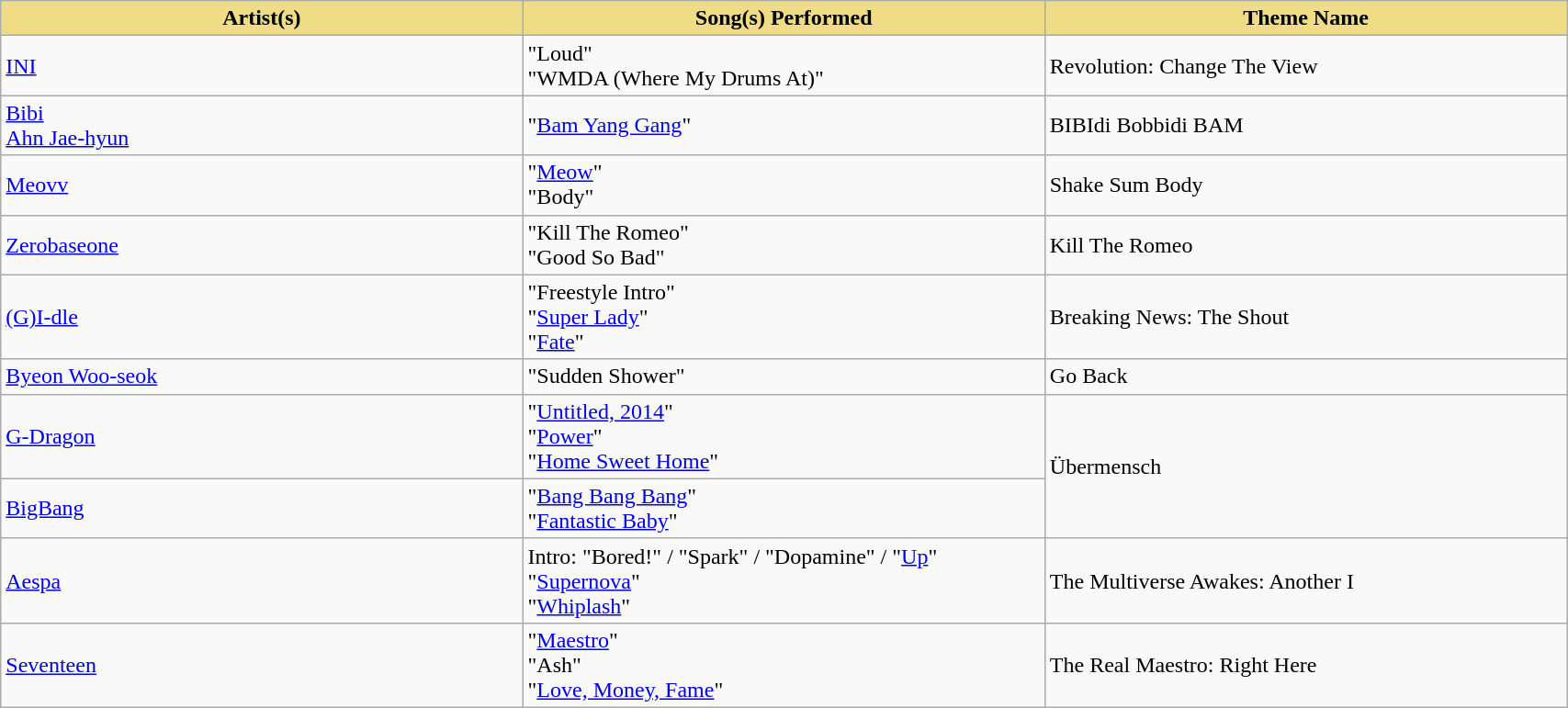<table class="wikitable" style="width:90%">
<tr>
<th scope="col" style="background-color:#EEDD85; width:30%">Artist(s)</th>
<th scope="col" style="background-color:#EEDD85; width:30%">Song(s) Performed</th>
<th scope="col" style="background-color:#EEDD85; width:30%">Theme Name</th>
</tr>
<tr>
<td><a href='#'>INI</a></td>
<td>"Loud"  <br> "WMDA (Where My Drums At)" </td>
<td>Revolution: Change The View</td>
</tr>
<tr>
<td><a href='#'>Bibi</a> <br> <a href='#'>Ahn Jae-hyun</a></td>
<td>"<a href='#'>Bam Yang Gang</a>" </td>
<td>BIBIdi Bobbidi BAM</td>
</tr>
<tr>
<td><a href='#'>Meovv</a></td>
<td>"<a href='#'>Meow</a>" <br> "Body"</td>
<td>Shake Sum Body</td>
</tr>
<tr>
<td><a href='#'>Zerobaseone</a></td>
<td>"Kill The Romeo" <br> "Good So Bad"</td>
<td>Kill The Romeo</td>
</tr>
<tr>
<td><a href='#'>(G)I-dle</a></td>
<td>"Freestyle Intro"  <br> "<a href='#'>Super Lady</a>" <br> "<a href='#'>Fate</a>" </td>
<td>Breaking News: The Shout</td>
</tr>
<tr>
<td><a href='#'>Byeon Woo-seok</a></td>
<td>"Sudden Shower" </td>
<td>Go Back</td>
</tr>
<tr>
<td><a href='#'>G-Dragon</a></td>
<td>"<a href='#'>Untitled, 2014</a>" <br> "<a href='#'>Power</a>" <br> "<a href='#'>Home Sweet Home</a>" </td>
<td rowspan="2">Übermensch</td>
</tr>
<tr>
<td><a href='#'>BigBang</a></td>
<td>"<a href='#'>Bang Bang Bang</a>" <br> "<a href='#'>Fantastic Baby</a>"</td>
</tr>
<tr>
<td><a href='#'>Aespa</a></td>
<td>Intro: "Bored!"  / "Spark"  / "Dopamine"  / "<a href='#'>Up</a>"  <br> "<a href='#'>Supernova</a>"   <br> "<a href='#'>Whiplash</a>" </td>
<td>The Multiverse Awakes: Another I</td>
</tr>
<tr>
<td><a href='#'>Seventeen</a></td>
<td>"<a href='#'>Maestro</a>" <br> "Ash" <br> "<a href='#'>Love, Money, Fame</a>"</td>
<td>The Real Maestro: Right Here</td>
</tr>
</table>
